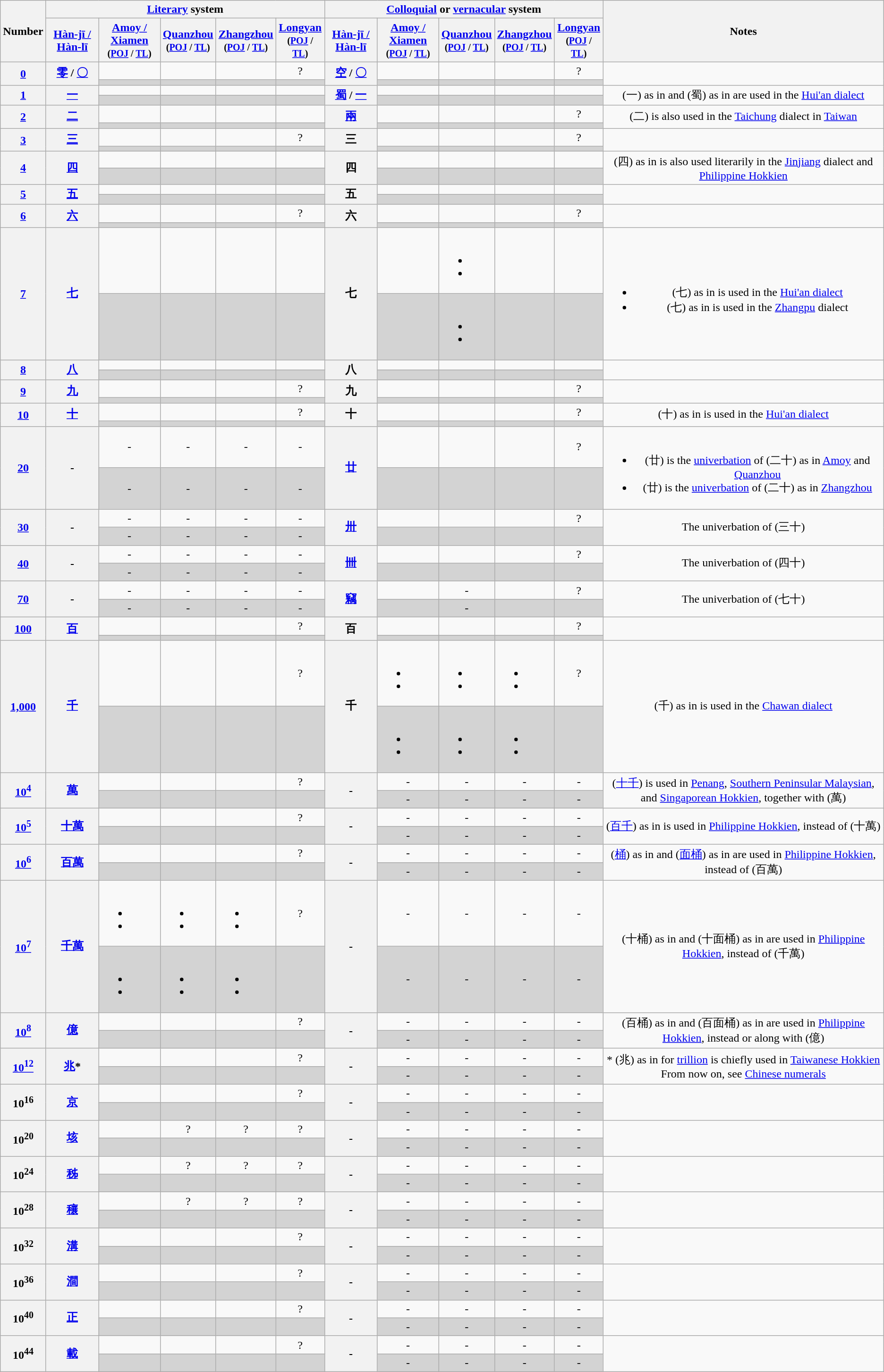<table class="wikitable" style="text-align: center;">
<tr>
<th rowspan="2">Number</th>
<th colspan="5"><a href='#'>Literary</a> system</th>
<th colspan="5"><a href='#'>Colloquial</a> or <a href='#'>vernacular</a> system</th>
<th rowspan="2">Notes</th>
</tr>
<tr>
<th><a href='#'>Hàn-jī / Hàn-lī</a></th>
<th><a href='#'>Amoy / Xiamen</a><br><small>(<a href='#'>POJ</a> / <a href='#'>TL</a>)</small></th>
<th><a href='#'>Quanzhou</a><br><small>(<a href='#'>POJ</a> / <a href='#'>TL</a>)</small></th>
<th><a href='#'>Zhangzhou</a><br><small>(<a href='#'>POJ</a> / <a href='#'>TL</a>)</small></th>
<th><a href='#'>Longyan</a><br><small>(<a href='#'>POJ</a> / <a href='#'>TL</a>)</small></th>
<th><a href='#'>Hàn-jī / Hàn-lī</a></th>
<th><a href='#'>Amoy / Xiamen</a><br><small>(<a href='#'>POJ</a> / <a href='#'>TL</a>)</small></th>
<th><a href='#'>Quanzhou</a><br><small>(<a href='#'>POJ</a> / <a href='#'>TL</a>)</small></th>
<th><a href='#'>Zhangzhou</a><br><small>(<a href='#'>POJ</a> / <a href='#'>TL</a>)</small></th>
<th><a href='#'>Longyan</a><br><small>(<a href='#'>POJ</a> / <a href='#'>TL</a>)</small></th>
</tr>
<tr>
<th rowspan="2"><a href='#'>0</a></th>
<th rowspan="2"><a href='#'>零</a> / <a href='#'>〇</a></th>
<td></td>
<td></td>
<td></td>
<td>?</td>
<th rowspan="2"><a href='#'>空</a> / <a href='#'>〇</a></th>
<td></td>
<td></td>
<td></td>
<td>?</td>
<td rowspan="2"></td>
</tr>
<tr bgcolor="lightgrey">
<td></td>
<td></td>
<td></td>
<td></td>
<td></td>
<td></td>
<td></td>
<td></td>
</tr>
<tr>
<th rowspan="2"><a href='#'>1</a></th>
<th rowspan="2"><a href='#'>一</a></th>
<td></td>
<td></td>
<td></td>
<td></td>
<th rowspan="2"><a href='#'>蜀</a> / <a href='#'>一</a></th>
<td></td>
<td></td>
<td></td>
<td></td>
<td rowspan="2"> (一) as in  and  (蜀) as in  are used in the <a href='#'>Hui'an dialect</a></td>
</tr>
<tr bgcolor="lightgrey">
<td></td>
<td></td>
<td></td>
<td></td>
<td></td>
<td></td>
<td></td>
<td></td>
</tr>
<tr>
<th rowspan="2"><a href='#'>2</a></th>
<th rowspan="2"><a href='#'>二</a></th>
<td></td>
<td></td>
<td></td>
<td></td>
<th rowspan="2"><a href='#'>兩</a></th>
<td></td>
<td></td>
<td></td>
<td>?</td>
<td rowspan="2"> (二) is also used in the <a href='#'>Taichung</a> dialect in <a href='#'>Taiwan</a></td>
</tr>
<tr bgcolor="lightgrey">
<td></td>
<td></td>
<td></td>
<td></td>
<td></td>
<td></td>
<td></td>
<td></td>
</tr>
<tr>
<th rowspan="2"><a href='#'>3</a></th>
<th rowspan="2"><a href='#'>三</a></th>
<td></td>
<td></td>
<td></td>
<td>?</td>
<th rowspan="2">三</th>
<td></td>
<td></td>
<td></td>
<td>?</td>
<td rowspan="2"></td>
</tr>
<tr bgcolor="lightgrey">
<td></td>
<td></td>
<td></td>
<td></td>
<td></td>
<td></td>
<td></td>
<td></td>
</tr>
<tr>
<th rowspan="2"><a href='#'>4</a></th>
<th rowspan="2"><a href='#'>四</a></th>
<td></td>
<td></td>
<td></td>
<td></td>
<th rowspan="2">四</th>
<td></td>
<td></td>
<td></td>
<td></td>
<td rowspan="2"> (四) as in  is also used literarily in the <a href='#'>Jinjiang</a> dialect and <a href='#'>Philippine Hokkien</a></td>
</tr>
<tr bgcolor="lightgrey">
<td></td>
<td></td>
<td></td>
<td></td>
<td></td>
<td></td>
<td></td>
<td></td>
</tr>
<tr>
<th rowspan="2"><a href='#'>5</a></th>
<th rowspan="2"><a href='#'>五</a></th>
<td></td>
<td></td>
<td></td>
<td></td>
<th rowspan="2">五</th>
<td></td>
<td></td>
<td></td>
<td></td>
<td rowspan="2"></td>
</tr>
<tr bgcolor="lightgrey">
<td></td>
<td></td>
<td></td>
<td></td>
<td></td>
<td></td>
<td></td>
<td></td>
</tr>
<tr>
<th rowspan="2"><a href='#'>6</a></th>
<th rowspan="2"><a href='#'>六</a></th>
<td></td>
<td></td>
<td></td>
<td>?</td>
<th rowspan="2">六</th>
<td></td>
<td></td>
<td></td>
<td>?</td>
<td rowspan="2"></td>
</tr>
<tr bgcolor="lightgrey">
<td></td>
<td></td>
<td></td>
<td></td>
<td></td>
<td></td>
<td></td>
<td></td>
</tr>
<tr>
<th rowspan="2"><a href='#'>7</a></th>
<th rowspan="2"><a href='#'>七</a></th>
<td></td>
<td></td>
<td></td>
<td></td>
<th rowspan="2">七</th>
<td></td>
<td><br><ul><li></li><li></li></ul></td>
<td></td>
<td></td>
<td rowspan="2"><br><ul><li> (七) as in  is used in the <a href='#'>Hui'an dialect</a></li><li> (七) as in  is used in the <a href='#'>Zhangpu</a> dialect</li></ul></td>
</tr>
<tr bgcolor="lightgrey">
<td></td>
<td></td>
<td></td>
<td></td>
<td></td>
<td><br><ul><li></li><li></li></ul></td>
<td></td>
<td></td>
</tr>
<tr>
<th rowspan="2"><a href='#'>8</a></th>
<th rowspan="2"><a href='#'>八</a></th>
<td></td>
<td></td>
<td></td>
<td></td>
<th rowspan="2">八</th>
<td></td>
<td></td>
<td></td>
<td></td>
<td rowspan="2"></td>
</tr>
<tr bgcolor="lightgrey">
<td></td>
<td></td>
<td></td>
<td></td>
<td></td>
<td></td>
<td></td>
<td></td>
</tr>
<tr>
<th rowspan="2"><a href='#'>9</a></th>
<th rowspan="2"><a href='#'>九</a></th>
<td></td>
<td></td>
<td></td>
<td>?</td>
<th rowspan="2">九</th>
<td></td>
<td></td>
<td></td>
<td>?</td>
<td rowspan="2"></td>
</tr>
<tr bgcolor="lightgrey">
<td></td>
<td></td>
<td></td>
<td></td>
<td></td>
<td></td>
<td></td>
<td></td>
</tr>
<tr>
<th rowspan="2"><a href='#'>10</a></th>
<th rowspan="2"><a href='#'>十</a></th>
<td></td>
<td></td>
<td></td>
<td>?</td>
<th rowspan="2">十</th>
<td></td>
<td></td>
<td></td>
<td>?</td>
<td rowspan="2"> (十) as in  is used in the <a href='#'>Hui'an dialect</a></td>
</tr>
<tr bgcolor="lightgrey">
<td></td>
<td></td>
<td></td>
<td></td>
<td></td>
<td></td>
<td></td>
<td></td>
</tr>
<tr>
<th rowspan="2"><a href='#'>20</a></th>
<th rowspan="2">-</th>
<td>-</td>
<td>-</td>
<td>-</td>
<td>-</td>
<th rowspan="2"><a href='#'>廿</a></th>
<td></td>
<td></td>
<td></td>
<td>?</td>
<td rowspan="2"><br><ul><li> (廿) is the <a href='#'>univerbation</a> of  (二十) as in <a href='#'>Amoy</a>  and <a href='#'>Quanzhou</a> </li><li> (廿) is the <a href='#'>univerbation</a> of  (二十) as in <a href='#'>Zhangzhou</a> </li></ul></td>
</tr>
<tr bgcolor="lightgrey">
<td>-</td>
<td>-</td>
<td>-</td>
<td>-</td>
<td></td>
<td></td>
<td></td>
<td></td>
</tr>
<tr>
<th rowspan="2"><a href='#'>30</a></th>
<th rowspan="2">-</th>
<td>-</td>
<td>-</td>
<td>-</td>
<td>-</td>
<th rowspan="2"><a href='#'>卅</a></th>
<td></td>
<td></td>
<td></td>
<td>?</td>
<td rowspan="2">The univerbation of  (三十)</td>
</tr>
<tr bgcolor="lightgrey">
<td>-</td>
<td>-</td>
<td>-</td>
<td>-</td>
<td></td>
<td></td>
<td></td>
<td></td>
</tr>
<tr>
<th rowspan="2"><a href='#'>40</a></th>
<th rowspan="2">-</th>
<td>-</td>
<td>-</td>
<td>-</td>
<td>-</td>
<th rowspan="2"><a href='#'>卌</a></th>
<td></td>
<td></td>
<td></td>
<td>?</td>
<td rowspan="2">The univerbation of  (四十)</td>
</tr>
<tr bgcolor="lightgrey">
<td>-</td>
<td>-</td>
<td>-</td>
<td>-</td>
<td></td>
<td></td>
<td></td>
<td></td>
</tr>
<tr>
<th rowspan="2"><a href='#'>70</a></th>
<th rowspan="2">-</th>
<td>-</td>
<td>-</td>
<td>-</td>
<td>-</td>
<th rowspan="2"><a href='#'>竊</a></th>
<td></td>
<td>-</td>
<td></td>
<td>?</td>
<td rowspan="2">The univerbation of  (七十)</td>
</tr>
<tr bgcolor="lightgrey">
<td>-</td>
<td>-</td>
<td>-</td>
<td>-</td>
<td></td>
<td>-</td>
<td></td>
<td></td>
</tr>
<tr>
<th rowspan="2"><a href='#'>100</a></th>
<th rowspan="2"><a href='#'>百</a></th>
<td></td>
<td></td>
<td></td>
<td>?</td>
<th rowspan="2">百</th>
<td></td>
<td></td>
<td></td>
<td>?</td>
<td rowspan="2"></td>
</tr>
<tr bgcolor="lightgrey">
<td></td>
<td></td>
<td></td>
<td></td>
<td></td>
<td></td>
<td></td>
<td></td>
</tr>
<tr>
<th rowspan="2"><a href='#'>1,000</a></th>
<th rowspan="2"><a href='#'>千</a></th>
<td></td>
<td></td>
<td></td>
<td>?</td>
<th rowspan="2">千</th>
<td><br><ul><li></li><li></li></ul></td>
<td><br><ul><li></li><li></li></ul></td>
<td><br><ul><li></li><li></li></ul></td>
<td>?</td>
<td rowspan="2"> (千) as in  is used in the <a href='#'>Chawan dialect</a></td>
</tr>
<tr bgcolor="lightgrey">
<td></td>
<td></td>
<td></td>
<td></td>
<td><br><ul><li></li><li></li></ul></td>
<td><br><ul><li></li><li></li></ul></td>
<td><br><ul><li></li><li></li></ul></td>
<td></td>
</tr>
<tr>
<th rowspan="2"><a href='#'>10<sup>4</sup></a></th>
<th rowspan="2"><a href='#'>萬</a></th>
<td></td>
<td></td>
<td></td>
<td>?</td>
<th rowspan="2">-</th>
<td>-</td>
<td>-</td>
<td>-</td>
<td>-</td>
<td rowspan="2"> (<a href='#'>十千</a>) is used in <a href='#'>Penang</a>, <a href='#'>Southern Peninsular Malaysian</a>, and <a href='#'>Singaporean Hokkien</a>, together with  (萬)</td>
</tr>
<tr bgcolor="lightgrey">
<td></td>
<td></td>
<td></td>
<td></td>
<td>-</td>
<td>-</td>
<td>-</td>
<td>-</td>
</tr>
<tr>
<th rowspan="2"><a href='#'>10<sup>5</sup></a></th>
<th rowspan="2"><a href='#'>十萬</a></th>
<td></td>
<td></td>
<td></td>
<td>?</td>
<th rowspan="2">-</th>
<td>-</td>
<td>-</td>
<td>-</td>
<td>-</td>
<td rowspan="2"> (<a href='#'>百千</a>) as in  is used in <a href='#'>Philippine Hokkien</a>, instead of  (十萬)</td>
</tr>
<tr bgcolor="lightgrey">
<td></td>
<td></td>
<td></td>
<td></td>
<td>-</td>
<td>-</td>
<td>-</td>
<td>-</td>
</tr>
<tr>
<th rowspan="2"><a href='#'>10<sup>6</sup></a></th>
<th rowspan="2"><a href='#'>百萬</a></th>
<td></td>
<td></td>
<td></td>
<td>?</td>
<th rowspan="2">-</th>
<td>-</td>
<td>-</td>
<td>-</td>
<td>-</td>
<td rowspan="2"> (<a href='#'>桶</a>) as in  and  (<a href='#'>面桶</a>) as in  are used in <a href='#'>Philippine Hokkien</a>, instead of  (百萬)</td>
</tr>
<tr bgcolor="lightgrey">
<td></td>
<td></td>
<td></td>
<td></td>
<td>-</td>
<td>-</td>
<td>-</td>
<td>-</td>
</tr>
<tr>
<th rowspan="2"><a href='#'>10<sup>7</sup></a></th>
<th rowspan="2"><a href='#'>千萬</a></th>
<td><br><ul><li></li><li></li></ul></td>
<td><br><ul><li></li><li></li></ul></td>
<td><br><ul><li></li><li></li></ul></td>
<td>?</td>
<th rowspan="2">-</th>
<td>-</td>
<td>-</td>
<td>-</td>
<td>-</td>
<td rowspan="2"> (十桶) as in  and  (十面桶) as in  are used in <a href='#'>Philippine Hokkien</a>, instead of  (千萬)</td>
</tr>
<tr bgcolor="lightgrey">
<td><br><ul><li></li><li></li></ul></td>
<td><br><ul><li></li><li></li></ul></td>
<td><br><ul><li></li><li></li></ul></td>
<td></td>
<td>-</td>
<td>-</td>
<td>-</td>
<td>-</td>
</tr>
<tr>
<th rowspan="2"><a href='#'>10<sup>8</sup></a></th>
<th rowspan="2"><a href='#'>億</a></th>
<td></td>
<td></td>
<td></td>
<td>?</td>
<th rowspan="2">-</th>
<td>-</td>
<td>-</td>
<td>-</td>
<td>-</td>
<td rowspan="2"> (百桶) as in  and  (百面桶) as in  are used in <a href='#'>Philippine Hokkien</a>, instead or along with  (億)</td>
</tr>
<tr bgcolor="lightgrey">
<td></td>
<td></td>
<td></td>
<td></td>
<td>-</td>
<td>-</td>
<td>-</td>
<td>-</td>
</tr>
<tr>
<th rowspan="2"><a href='#'>10<sup>12</sup></a></th>
<th rowspan="2"><a href='#'>兆</a>*</th>
<td></td>
<td></td>
<td></td>
<td>?</td>
<th rowspan="2">-</th>
<td>-</td>
<td>-</td>
<td>-</td>
<td>-</td>
<td rowspan="2">* (兆) as in  for <a href='#'>trillion</a> is chiefly used in <a href='#'>Taiwanese Hokkien</a><br>From now on, see <a href='#'>Chinese numerals</a></td>
</tr>
<tr bgcolor="lightgrey">
<td></td>
<td></td>
<td></td>
<td></td>
<td>-</td>
<td>-</td>
<td>-</td>
<td>-</td>
</tr>
<tr>
<th rowspan="2">10<sup>16</sup></th>
<th rowspan="2"><a href='#'>京</a></th>
<td></td>
<td></td>
<td></td>
<td>?</td>
<th rowspan="2">-</th>
<td>-</td>
<td>-</td>
<td>-</td>
<td>-</td>
<td rowspan="2"></td>
</tr>
<tr bgcolor="lightgrey">
<td></td>
<td></td>
<td></td>
<td></td>
<td>-</td>
<td>-</td>
<td>-</td>
<td>-</td>
</tr>
<tr>
<th rowspan="2">10<sup>20</sup></th>
<th rowspan="2"><a href='#'>垓</a></th>
<td></td>
<td>?</td>
<td>?</td>
<td>?</td>
<th rowspan="2">-</th>
<td>-</td>
<td>-</td>
<td>-</td>
<td>-</td>
<td rowspan="2"></td>
</tr>
<tr bgcolor="lightgrey">
<td></td>
<td></td>
<td></td>
<td></td>
<td>-</td>
<td>-</td>
<td>-</td>
<td>-</td>
</tr>
<tr>
<th rowspan="2">10<sup>24</sup></th>
<th rowspan="2"><a href='#'>秭</a></th>
<td></td>
<td>?</td>
<td>?</td>
<td>?</td>
<th rowspan="2">-</th>
<td>-</td>
<td>-</td>
<td>-</td>
<td>-</td>
<td rowspan="2"></td>
</tr>
<tr bgcolor="lightgrey">
<td></td>
<td></td>
<td></td>
<td></td>
<td>-</td>
<td>-</td>
<td>-</td>
<td>-</td>
</tr>
<tr>
<th rowspan="2">10<sup>28</sup></th>
<th rowspan="2"><a href='#'>穰</a></th>
<td></td>
<td>?</td>
<td>?</td>
<td>?</td>
<th rowspan="2">-</th>
<td>-</td>
<td>-</td>
<td>-</td>
<td>-</td>
<td rowspan="2"></td>
</tr>
<tr bgcolor="lightgrey">
<td></td>
<td></td>
<td></td>
<td></td>
<td>-</td>
<td>-</td>
<td>-</td>
<td>-</td>
</tr>
<tr>
<th rowspan="2">10<sup>32</sup></th>
<th rowspan="2"><a href='#'>溝</a></th>
<td></td>
<td></td>
<td></td>
<td>?</td>
<th rowspan="2">-</th>
<td>-</td>
<td>-</td>
<td>-</td>
<td>-</td>
<td rowspan="2"></td>
</tr>
<tr bgcolor="lightgrey">
<td></td>
<td></td>
<td></td>
<td></td>
<td>-</td>
<td>-</td>
<td>-</td>
<td>-</td>
</tr>
<tr>
<th rowspan="2">10<sup>36</sup></th>
<th rowspan="2"><a href='#'>澗</a></th>
<td></td>
<td></td>
<td></td>
<td>?</td>
<th rowspan="2">-</th>
<td>-</td>
<td>-</td>
<td>-</td>
<td>-</td>
<td rowspan="2"></td>
</tr>
<tr bgcolor="lightgrey">
<td></td>
<td></td>
<td></td>
<td></td>
<td>-</td>
<td>-</td>
<td>-</td>
<td>-</td>
</tr>
<tr>
<th rowspan="2">10<sup>40</sup></th>
<th rowspan="2"><a href='#'>正</a></th>
<td></td>
<td></td>
<td></td>
<td>?</td>
<th rowspan="2">-</th>
<td>-</td>
<td>-</td>
<td>-</td>
<td>-</td>
<td rowspan="2"></td>
</tr>
<tr bgcolor="lightgrey">
<td></td>
<td></td>
<td></td>
<td></td>
<td>-</td>
<td>-</td>
<td>-</td>
<td>-</td>
</tr>
<tr>
<th rowspan="2">10<sup>44</sup></th>
<th rowspan="2"><a href='#'>載</a></th>
<td></td>
<td></td>
<td></td>
<td>?</td>
<th rowspan="2">-</th>
<td>-</td>
<td>-</td>
<td>-</td>
<td>-</td>
<td rowspan="2"></td>
</tr>
<tr bgcolor="lightgrey">
<td></td>
<td></td>
<td></td>
<td></td>
<td>-</td>
<td>-</td>
<td>-</td>
<td>-</td>
</tr>
</table>
